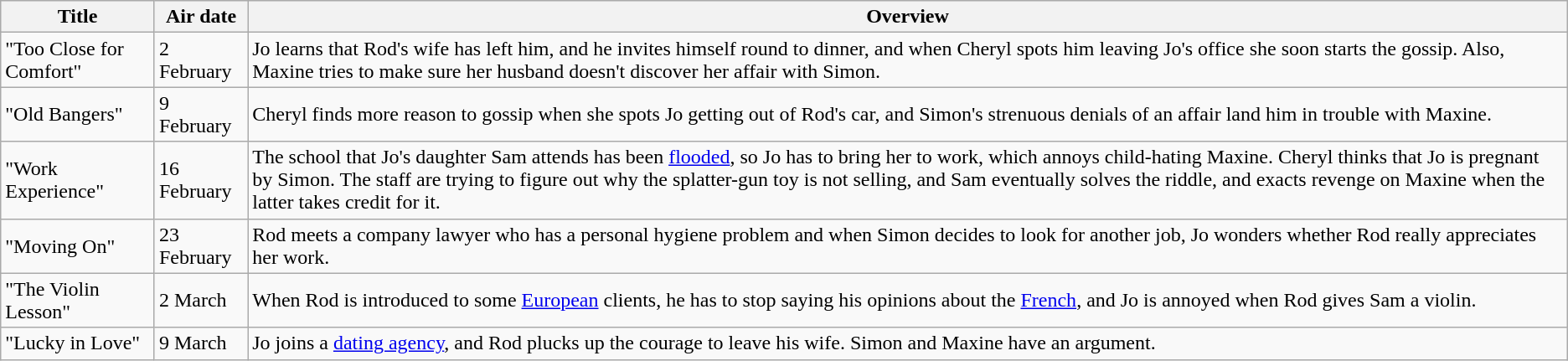<table class="wikitable" style="font-size: 100%;">
<tr style="background:#EFEFEF">
<th>Title</th>
<th><strong>Air date</strong></th>
<th><strong>Overview</strong></th>
</tr>
<tr>
<td>"Too Close for Comfort"</td>
<td>2 February</td>
<td style="font-size: 100%;">Jo learns that Rod's wife has left him, and he invites himself round to dinner, and when Cheryl spots him leaving Jo's office she soon starts the gossip. Also, Maxine tries to make sure her husband doesn't discover her affair with Simon.</td>
</tr>
<tr>
<td>"Old Bangers"</td>
<td>9 February</td>
<td style="font-size: 100%;">Cheryl finds more reason to gossip when she spots Jo getting out of Rod's car, and Simon's strenuous denials of an affair land him in trouble with Maxine.</td>
</tr>
<tr>
<td>"Work Experience"</td>
<td>16 February</td>
<td style="font-size: 100%;">The school that Jo's daughter Sam attends has been <a href='#'>flooded</a>, so Jo has to bring her to work, which annoys child-hating Maxine. Cheryl thinks that Jo is pregnant by Simon. The staff are trying to figure out why the splatter-gun toy is not selling, and Sam eventually solves the riddle, and exacts revenge on Maxine when the latter takes credit for it.</td>
</tr>
<tr>
<td>"Moving On"</td>
<td>23 February</td>
<td style="font-size: 100%;">Rod meets a company lawyer who has a personal hygiene problem and when Simon decides to look for another job, Jo wonders whether Rod really appreciates her work.</td>
</tr>
<tr>
<td>"The Violin Lesson"</td>
<td>2 March</td>
<td style="font-size: 100%;">When Rod is introduced to some <a href='#'>European</a> clients, he has to stop saying his opinions about the <a href='#'>French</a>, and Jo is annoyed when Rod gives Sam a violin.</td>
</tr>
<tr>
<td>"Lucky in Love"</td>
<td>9 March</td>
<td style="font-size: 100%;">Jo joins a <a href='#'>dating agency</a>, and Rod plucks up the courage to leave his wife. Simon and Maxine have an argument.</td>
</tr>
</table>
